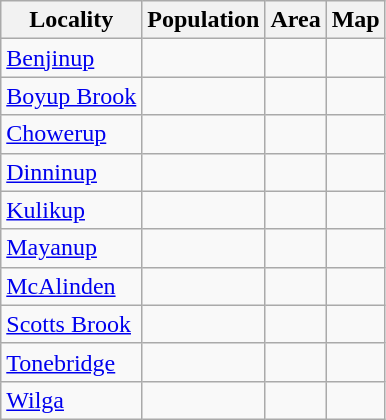<table class="wikitable sortable">
<tr>
<th>Locality</th>
<th data-sort-type=number>Population</th>
<th data-sort-type=number>Area</th>
<th>Map</th>
</tr>
<tr>
<td><a href='#'>Benjinup</a></td>
<td></td>
<td></td>
<td></td>
</tr>
<tr>
<td><a href='#'>Boyup Brook</a></td>
<td></td>
<td></td>
<td></td>
</tr>
<tr>
<td><a href='#'>Chowerup</a></td>
<td></td>
<td></td>
<td></td>
</tr>
<tr>
<td><a href='#'>Dinninup</a></td>
<td></td>
<td></td>
<td></td>
</tr>
<tr>
<td><a href='#'>Kulikup</a></td>
<td></td>
<td></td>
<td></td>
</tr>
<tr>
<td><a href='#'>Mayanup</a></td>
<td></td>
<td></td>
<td></td>
</tr>
<tr>
<td><a href='#'>McAlinden</a></td>
<td></td>
<td></td>
<td></td>
</tr>
<tr>
<td><a href='#'>Scotts Brook</a></td>
<td></td>
<td></td>
<td></td>
</tr>
<tr>
<td><a href='#'>Tonebridge</a></td>
<td></td>
<td></td>
<td></td>
</tr>
<tr>
<td><a href='#'>Wilga</a></td>
<td></td>
<td></td>
<td></td>
</tr>
</table>
